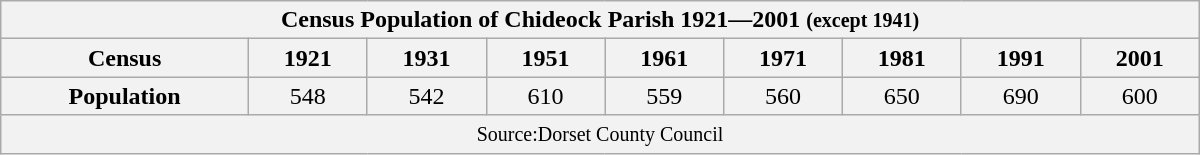<table class="wikitable" style="width:800px;">
<tr>
<th colspan= "15" style="background:; color:"><span>Census Population of Chideock Parish 1921—2001 <small>(except 1941)</small></span></th>
</tr>
<tr style="text-align:center;">
<th style="background:; color: height:15px;">Census</th>
<th style="background:;">1921</th>
<th style="background:;">1931</th>
<th style="background:;">1951</th>
<th style="background:;">1961</th>
<th style="background:;">1971</th>
<th style="background:;">1981</th>
<th style="background:;">1991</th>
<th style="background:;">2001</th>
</tr>
<tr style="text-align:center;">
<th style="background:; color: height:15px;">Population</th>
<td style="background:#F2F2F2;">548</td>
<td style="background:#F2F2F2;">542</td>
<td style="background:#F2F2F2;">610</td>
<td style="background:#F2F2F2;">559</td>
<td style="background:#F2F2F2;">560</td>
<td style="background:#F2F2F2;">650</td>
<td style="background:#F2F2F2;">690</td>
<td style="background:#F2F2F2;">600</td>
</tr>
<tr style="text-align:center;">
<td colspan="15" style="background:#F2F2F2; color: text-align:center;"><small>Source:Dorset County Council</small></td>
</tr>
</table>
